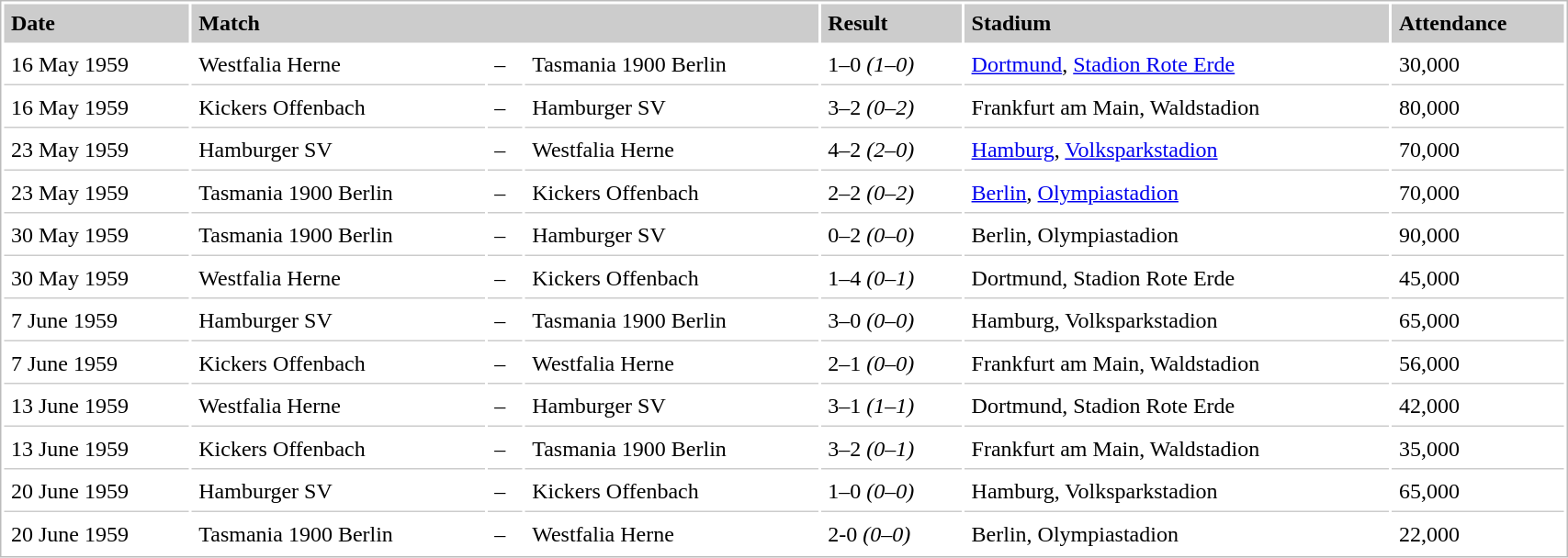<table style="border:1px solid #bbb;background:#fff;" cellpadding="5" cellspacing="2" width="90%">
<tr style="background:#ccc;font-weight:bold">
<td>Date</td>
<td colspan="3">Match</td>
<td>Result</td>
<td>Stadium</td>
<td>Attendance</td>
</tr>
<tr>
<td style="border-bottom:1px solid #ccc">16 May 1959</td>
<td style="border-bottom:1px solid #ccc">Westfalia Herne</td>
<td style="border-bottom:1px solid #ccc">–</td>
<td style="border-bottom:1px solid #ccc">Tasmania 1900 Berlin</td>
<td style="border-bottom:1px solid #ccc">1–0 <em>(1–0)</em></td>
<td style="border-bottom:1px solid #ccc"><a href='#'>Dortmund</a>, <a href='#'>Stadion Rote Erde</a></td>
<td style="border-bottom:1px solid #ccc">30,000</td>
</tr>
<tr>
<td style="border-bottom:1px solid #ccc">16 May 1959</td>
<td style="border-bottom:1px solid #ccc">Kickers Offenbach</td>
<td style="border-bottom:1px solid #ccc">–</td>
<td style="border-bottom:1px solid #ccc">Hamburger SV</td>
<td style="border-bottom:1px solid #ccc">3–2 <em>(0–2)</em></td>
<td style="border-bottom:1px solid #ccc">Frankfurt am Main, Waldstadion</td>
<td style="border-bottom:1px solid #ccc">80,000</td>
</tr>
<tr>
<td style="border-bottom:1px solid #ccc">23 May 1959</td>
<td style="border-bottom:1px solid #ccc">Hamburger SV</td>
<td style="border-bottom:1px solid #ccc">–</td>
<td style="border-bottom:1px solid #ccc">Westfalia Herne</td>
<td style="border-bottom:1px solid #ccc">4–2 <em>(2–0)</em></td>
<td style="border-bottom:1px solid #ccc"><a href='#'>Hamburg</a>, <a href='#'>Volksparkstadion</a></td>
<td style="border-bottom:1px solid #ccc">70,000</td>
</tr>
<tr>
<td style="border-bottom:1px solid #ccc">23 May 1959</td>
<td style="border-bottom:1px solid #ccc">Tasmania 1900 Berlin</td>
<td style="border-bottom:1px solid #ccc">–</td>
<td style="border-bottom:1px solid #ccc">Kickers Offenbach</td>
<td style="border-bottom:1px solid #ccc">2–2 <em>(0–2)</em></td>
<td style="border-bottom:1px solid #ccc"><a href='#'>Berlin</a>, <a href='#'>Olympiastadion</a></td>
<td style="border-bottom:1px solid #ccc">70,000</td>
</tr>
<tr>
<td style="border-bottom:1px solid #ccc">30 May 1959</td>
<td style="border-bottom:1px solid #ccc">Tasmania 1900 Berlin</td>
<td style="border-bottom:1px solid #ccc">–</td>
<td style="border-bottom:1px solid #ccc">Hamburger SV</td>
<td style="border-bottom:1px solid #ccc">0–2 <em>(0–0)</em></td>
<td style="border-bottom:1px solid #ccc">Berlin, Olympiastadion</td>
<td style="border-bottom:1px solid #ccc">90,000</td>
</tr>
<tr>
<td style="border-bottom:1px solid #ccc">30 May 1959</td>
<td style="border-bottom:1px solid #ccc">Westfalia Herne</td>
<td style="border-bottom:1px solid #ccc">–</td>
<td style="border-bottom:1px solid #ccc">Kickers Offenbach</td>
<td style="border-bottom:1px solid #ccc">1–4 <em>(0–1)</em></td>
<td style="border-bottom:1px solid #ccc">Dortmund, Stadion Rote Erde</td>
<td style="border-bottom:1px solid #ccc">45,000</td>
</tr>
<tr>
<td style="border-bottom:1px solid #ccc">7 June 1959</td>
<td style="border-bottom:1px solid #ccc">Hamburger SV</td>
<td style="border-bottom:1px solid #ccc">–</td>
<td style="border-bottom:1px solid #ccc">Tasmania 1900 Berlin</td>
<td style="border-bottom:1px solid #ccc">3–0 <em>(0–0)</em></td>
<td style="border-bottom:1px solid #ccc">Hamburg, Volksparkstadion</td>
<td style="border-bottom:1px solid #ccc">65,000</td>
</tr>
<tr>
<td style="border-bottom:1px solid #ccc">7 June 1959</td>
<td style="border-bottom:1px solid #ccc">Kickers Offenbach</td>
<td style="border-bottom:1px solid #ccc">–</td>
<td style="border-bottom:1px solid #ccc">Westfalia Herne</td>
<td style="border-bottom:1px solid #ccc">2–1 <em>(0–0)</em></td>
<td style="border-bottom:1px solid #ccc">Frankfurt am Main, Waldstadion</td>
<td style="border-bottom:1px solid #ccc">56,000</td>
</tr>
<tr>
<td style="border-bottom:1px solid #ccc">13 June 1959</td>
<td style="border-bottom:1px solid #ccc">Westfalia Herne</td>
<td style="border-bottom:1px solid #ccc">–</td>
<td style="border-bottom:1px solid #ccc">Hamburger SV</td>
<td style="border-bottom:1px solid #ccc">3–1 <em>(1–1)</em></td>
<td style="border-bottom:1px solid #ccc">Dortmund, Stadion Rote Erde</td>
<td style="border-bottom:1px solid #ccc">42,000</td>
</tr>
<tr>
<td style="border-bottom:1px solid #ccc">13 June 1959</td>
<td style="border-bottom:1px solid #ccc">Kickers Offenbach</td>
<td style="border-bottom:1px solid #ccc">–</td>
<td style="border-bottom:1px solid #ccc">Tasmania 1900 Berlin</td>
<td style="border-bottom:1px solid #ccc">3–2 <em>(0–1)</em></td>
<td style="border-bottom:1px solid #ccc">Frankfurt am Main, Waldstadion</td>
<td style="border-bottom:1px solid #ccc">35,000</td>
</tr>
<tr>
<td style="border-bottom:1px solid #ccc">20 June 1959</td>
<td style="border-bottom:1px solid #ccc">Hamburger SV</td>
<td style="border-bottom:1px solid #ccc">–</td>
<td style="border-bottom:1px solid #ccc">Kickers Offenbach</td>
<td style="border-bottom:1px solid #ccc">1–0 <em>(0–0)</em></td>
<td style="border-bottom:1px solid #ccc">Hamburg, Volksparkstadion</td>
<td style="border-bottom:1px solid #ccc">65,000</td>
</tr>
<tr>
<td>20 June 1959</td>
<td>Tasmania 1900 Berlin</td>
<td>–</td>
<td>Westfalia Herne</td>
<td>2-0 <em>(0–0)</em></td>
<td>Berlin, Olympiastadion</td>
<td>22,000</td>
</tr>
</table>
